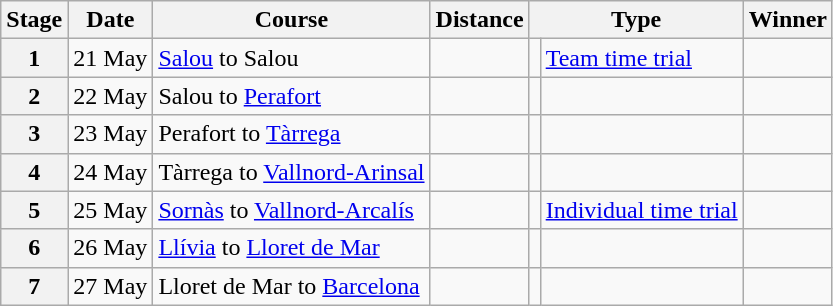<table class="wikitable">
<tr>
<th scope="col">Stage</th>
<th scope="col">Date</th>
<th scope="col">Course</th>
<th scope="col">Distance</th>
<th scope="col" colspan="2">Type</th>
<th scope="col">Winner</th>
</tr>
<tr>
<th scope="row">1</th>
<td style="text-align:right;">21 May</td>
<td><a href='#'>Salou</a> to Salou</td>
<td></td>
<td></td>
<td><a href='#'>Team time trial</a></td>
<td></td>
</tr>
<tr>
<th scope="row">2</th>
<td style="text-align:right;">22 May</td>
<td>Salou to <a href='#'>Perafort</a></td>
<td></td>
<td></td>
<td></td>
<td></td>
</tr>
<tr>
<th scope="row">3</th>
<td style="text-align:right;">23 May</td>
<td>Perafort to <a href='#'>Tàrrega</a></td>
<td></td>
<td></td>
<td></td>
<td></td>
</tr>
<tr>
<th scope="row">4</th>
<td style="text-align:right;">24 May</td>
<td>Tàrrega to <a href='#'>Vallnord-Arinsal</a></td>
<td></td>
<td></td>
<td></td>
<td></td>
</tr>
<tr>
<th scope="row">5</th>
<td style="text-align:right;">25 May</td>
<td><a href='#'>Sornàs</a> to <a href='#'>Vallnord-Arcalís</a></td>
<td></td>
<td></td>
<td><a href='#'>Individual time trial</a></td>
<td></td>
</tr>
<tr>
<th scope="row">6</th>
<td style="text-align:right;">26 May</td>
<td><a href='#'>Llívia</a> to <a href='#'>Lloret de Mar</a></td>
<td></td>
<td></td>
<td></td>
<td></td>
</tr>
<tr>
<th scope="row">7</th>
<td style="text-align:right;">27 May</td>
<td>Lloret de Mar to <a href='#'>Barcelona</a></td>
<td></td>
<td></td>
<td></td>
<td></td>
</tr>
</table>
